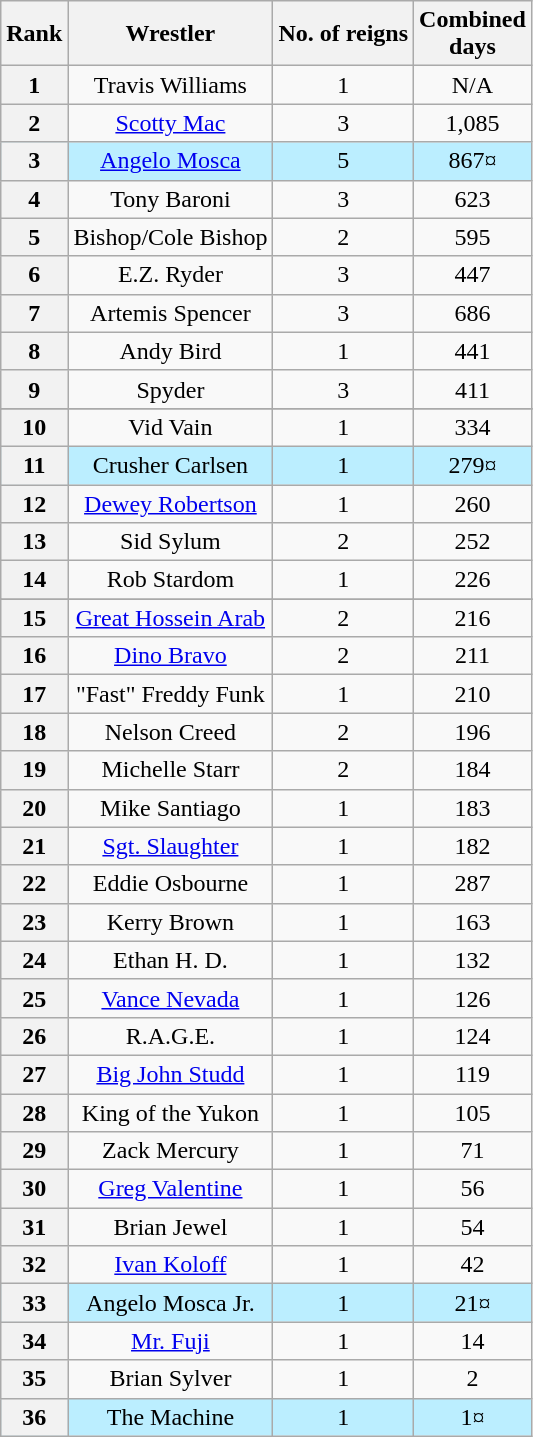<table class="wikitable sortable" style="text-align: center">
<tr>
<th scope="col">Rank</th>
<th scope="col">Wrestler</th>
<th scope="col">No. of reigns</th>
<th scope="col">Combined<br>days</th>
</tr>
<tr>
<th>1</th>
<td>Travis Williams</td>
<td>1</td>
<td>N/A</td>
</tr>
<tr>
<th>2</th>
<td><a href='#'>Scotty Mac</a></td>
<td>3</td>
<td>1,085</td>
</tr>
<tr style="background-color:#bbeeff">
<th>3</th>
<td><a href='#'>Angelo Mosca</a></td>
<td>5</td>
<td>867¤</td>
</tr>
<tr>
<th>4</th>
<td>Tony Baroni</td>
<td>3</td>
<td>623</td>
</tr>
<tr>
<th>5</th>
<td>Bishop/Cole Bishop</td>
<td>2</td>
<td>595</td>
</tr>
<tr>
<th>6</th>
<td>E.Z. Ryder</td>
<td>3</td>
<td>447</td>
</tr>
<tr>
<th>7</th>
<td>Artemis Spencer</td>
<td>3</td>
<td>686</td>
</tr>
<tr>
<th>8</th>
<td>Andy Bird</td>
<td>1</td>
<td>441</td>
</tr>
<tr>
<th>9</th>
<td>Spyder</td>
<td>3</td>
<td>411</td>
</tr>
<tr style="background: #ffdead;">
</tr>
<tr>
<th>10</th>
<td>Vid Vain</td>
<td>1</td>
<td>334</td>
</tr>
<tr style="background-color:#bbeeff">
<th>11</th>
<td>Crusher Carlsen</td>
<td>1</td>
<td>279¤</td>
</tr>
<tr>
<th>12</th>
<td><a href='#'>Dewey Robertson</a></td>
<td>1</td>
<td>260</td>
</tr>
<tr>
<th>13</th>
<td>Sid Sylum</td>
<td>2</td>
<td>252</td>
</tr>
<tr>
<th>14</th>
<td>Rob Stardom</td>
<td>1</td>
<td>226</td>
</tr>
<tr style="background-color:#ffe6bd">
</tr>
<tr>
<th>15</th>
<td><a href='#'>Great Hossein Arab</a></td>
<td>2</td>
<td>216</td>
</tr>
<tr>
<th>16</th>
<td><a href='#'>Dino Bravo</a></td>
<td>2</td>
<td>211</td>
</tr>
<tr>
<th>17</th>
<td>"Fast" Freddy Funk</td>
<td>1</td>
<td>210</td>
</tr>
<tr>
<th>18</th>
<td>Nelson Creed</td>
<td>2</td>
<td>196</td>
</tr>
<tr>
<th>19</th>
<td>Michelle Starr</td>
<td>2</td>
<td>184</td>
</tr>
<tr>
<th>20</th>
<td>Mike Santiago</td>
<td>1</td>
<td>183</td>
</tr>
<tr>
<th>21</th>
<td><a href='#'>Sgt. Slaughter</a></td>
<td>1</td>
<td>182</td>
</tr>
<tr>
<th>22</th>
<td>Eddie Osbourne</td>
<td>1</td>
<td>287</td>
</tr>
<tr>
<th>23</th>
<td>Kerry Brown</td>
<td>1</td>
<td>163</td>
</tr>
<tr>
<th>24</th>
<td>Ethan H. D.</td>
<td>1</td>
<td>132</td>
</tr>
<tr>
<th>25</th>
<td><a href='#'>Vance Nevada</a></td>
<td>1</td>
<td>126</td>
</tr>
<tr>
<th>26</th>
<td>R.A.G.E.</td>
<td>1</td>
<td>124</td>
</tr>
<tr>
<th>27</th>
<td><a href='#'>Big John Studd</a></td>
<td>1</td>
<td>119</td>
</tr>
<tr>
<th>28</th>
<td>King of the Yukon</td>
<td>1</td>
<td>105</td>
</tr>
<tr>
<th>29</th>
<td>Zack Mercury</td>
<td>1</td>
<td>71</td>
</tr>
<tr>
<th>30</th>
<td><a href='#'>Greg Valentine</a></td>
<td>1</td>
<td>56</td>
</tr>
<tr>
<th>31</th>
<td>Brian Jewel</td>
<td>1</td>
<td>54</td>
</tr>
<tr>
<th>32</th>
<td><a href='#'>Ivan Koloff</a></td>
<td>1</td>
<td>42</td>
</tr>
<tr style="background-color:#bbeeff">
<th>33</th>
<td>Angelo Mosca Jr.</td>
<td>1</td>
<td>21¤</td>
</tr>
<tr>
<th>34</th>
<td><a href='#'>Mr. Fuji</a></td>
<td>1</td>
<td>14</td>
</tr>
<tr>
<th>35</th>
<td>Brian Sylver</td>
<td>1</td>
<td>2</td>
</tr>
<tr style="background-color:#bbeeff">
<th>36</th>
<td>The Machine</td>
<td>1</td>
<td>1¤</td>
</tr>
</table>
